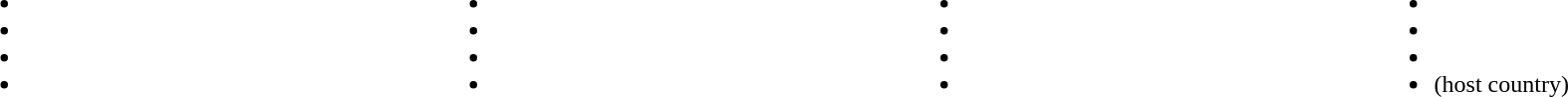<table width=100%>
<tr valign="top">
<td width=25%><br><ul><li></li><li></li><li></li><li></li></ul></td>
<td width=25%><br><ul><li></li><li></li><li></li><li></li></ul></td>
<td width=25%><br><ul><li></li><li></li><li></li><li></li></ul></td>
<td width=25%><br><ul><li></li><li></li><li></li><li> (host country)</li></ul></td>
<td valign="top"></td>
</tr>
</table>
